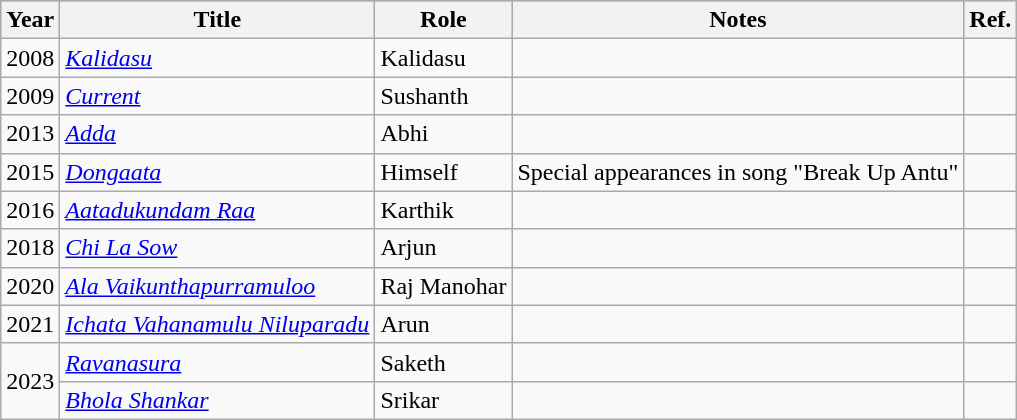<table class="wikitable sortable">
<tr style="background:#B0C4DE;">
<th scope="col">Year</th>
<th scope="col">Title</th>
<th scope="col">Role</th>
<th scope="col" class="unsortable">Notes</th>
<th scope="col" class="unsortable">Ref.</th>
</tr>
<tr>
<td>2008</td>
<td><em><a href='#'>Kalidasu</a></em></td>
<td>Kalidasu</td>
<td></td>
<td></td>
</tr>
<tr>
<td>2009</td>
<td><em><a href='#'>Current</a></em></td>
<td>Sushanth</td>
<td></td>
<td></td>
</tr>
<tr>
<td>2013</td>
<td><em><a href='#'>Adda</a></em></td>
<td>Abhi</td>
<td></td>
<td></td>
</tr>
<tr>
<td>2015</td>
<td><em><a href='#'>Dongaata</a></em></td>
<td>Himself</td>
<td>Special appearances in song "Break Up Antu"</td>
<td></td>
</tr>
<tr>
<td>2016</td>
<td><em><a href='#'>Aatadukundam Raa</a></em></td>
<td>Karthik</td>
<td></td>
<td></td>
</tr>
<tr>
<td>2018</td>
<td><em><a href='#'>Chi La Sow</a></em></td>
<td>Arjun</td>
<td></td>
<td></td>
</tr>
<tr>
<td>2020</td>
<td><em><a href='#'>Ala Vaikunthapurramuloo</a></em></td>
<td>Raj Manohar</td>
<td></td>
<td></td>
</tr>
<tr>
<td>2021</td>
<td><em><a href='#'>Ichata Vahanamulu Niluparadu</a></em></td>
<td>Arun</td>
<td></td>
<td></td>
</tr>
<tr>
<td rowspan="2">2023</td>
<td><em><a href='#'>Ravanasura</a></em></td>
<td>Saketh</td>
<td></td>
<td></td>
</tr>
<tr>
<td><em><a href='#'>Bhola Shankar</a></em></td>
<td>Srikar</td>
<td></td>
<td></td>
</tr>
</table>
